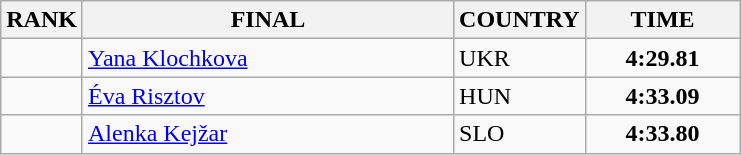<table class="wikitable">
<tr>
<th>RANK</th>
<th align="left" style="width: 15em">FINAL</th>
<th>COUNTRY</th>
<th style="width: 6em">TIME</th>
</tr>
<tr>
<td align="center"></td>
<td><a href='#'>Yana Klochkova</a></td>
<td> UKR</td>
<td align="center"><strong>4:29.81</strong></td>
</tr>
<tr>
<td align="center"></td>
<td><a href='#'>Éva Risztov</a></td>
<td> HUN</td>
<td align="center"><strong>4:33.09</strong></td>
</tr>
<tr>
<td align="center"></td>
<td><a href='#'>Alenka Kejžar</a></td>
<td> SLO</td>
<td align="center"><strong>4:33.80</strong></td>
</tr>
</table>
